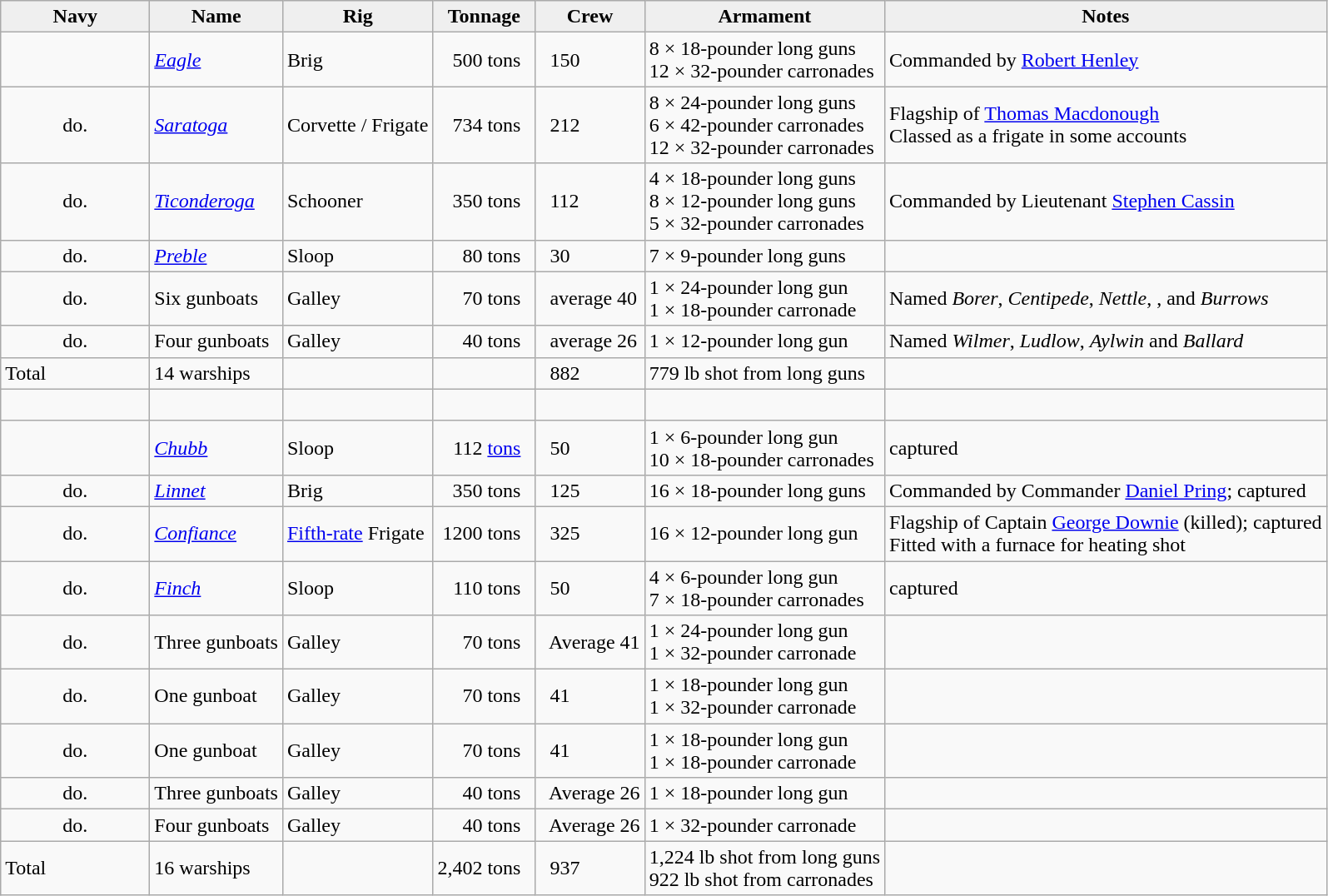<table class="wikitable">
<tr>
<th style="background:#efefef; width:7em;"><strong>Navy</strong></th>
<th style="background:#efefef;"><strong>Name</strong></th>
<th style="background:#efefef;"><strong>Rig</strong></th>
<th style="background:#efefef;"><strong>Tonnage</strong></th>
<th style="background:#efefef;"><strong>Crew</strong></th>
<th style="background:#efefef;"><strong>Armament</strong></th>
<th style="background:#efefef;"><strong>Notes</strong></th>
</tr>
<tr>
<td></td>
<td><a href='#'><em>Eagle</em></a></td>
<td>Brig</td>
<td align = "right">500 tons  </td>
<td>  150</td>
<td>8 × 18-pounder long guns<br>12 × 32-pounder carronades</td>
<td>Commanded by <a href='#'>Robert Henley</a></td>
</tr>
<tr>
<td align = "center">do.</td>
<td><a href='#'><em>Saratoga</em></a></td>
<td>Corvette / Frigate</td>
<td align = "right">734 tons  </td>
<td>  212</td>
<td>8 × 24-pounder long guns<br>6 × 42-pounder carronades<br>12 × 32-pounder carronades</td>
<td>Flagship of <a href='#'>Thomas Macdonough</a><br>Classed as a frigate in some accounts</td>
</tr>
<tr>
<td align = "center">do.</td>
<td><a href='#'><em>Ticonderoga</em></a></td>
<td>Schooner</td>
<td align = "right">350 tons  </td>
<td>  112</td>
<td>4 × 18-pounder long guns<br>8 × 12-pounder long guns<br>5 × 32-pounder carronades</td>
<td>Commanded by Lieutenant <a href='#'>Stephen Cassin</a></td>
</tr>
<tr>
<td align = "center">do.</td>
<td><a href='#'><em>Preble</em></a></td>
<td>Sloop</td>
<td align = "right">80 tons  </td>
<td>  30</td>
<td>7 × 9-pounder long guns</td>
<td></td>
</tr>
<tr>
<td align = "center">do.</td>
<td>Six gunboats</td>
<td>Galley</td>
<td align = "right">70 tons  </td>
<td>  average 40</td>
<td>1 × 24-pounder long gun<br>1 × 18-pounder carronade</td>
<td>Named <em>Borer</em>, <em>Centipede</em>, <em>Nettle</em>, ,  and <em>Burrows</em></td>
</tr>
<tr>
<td align = "center">do.</td>
<td>Four gunboats</td>
<td>Galley</td>
<td align = "right">40 tons  </td>
<td>  average 26</td>
<td>1 × 12-pounder long gun</td>
<td>Named <em>Wilmer</em>, <em>Ludlow</em>, <em>Aylwin</em> and <em>Ballard</em></td>
</tr>
<tr>
<td>Total</td>
<td>14 warships</td>
<td></td>
<td align = "right"></td>
<td>  882</td>
<td>779 lb shot from long guns<br></td>
<td></td>
</tr>
<tr>
<td> </td>
<td></td>
<td></td>
<td></td>
<td></td>
<td></td>
<td></td>
</tr>
<tr>
<td></td>
<td><a href='#'><em>Chubb</em></a></td>
<td>Sloop</td>
<td align = "right">112 <a href='#'>tons</a>  </td>
<td>  50</td>
<td>1 × 6-pounder long gun<br>10 × 18-pounder carronades</td>
<td>captured</td>
</tr>
<tr>
<td align = "center">do.</td>
<td><a href='#'><em>Linnet</em></a></td>
<td>Brig</td>
<td align = "right">350 tons  </td>
<td>  125</td>
<td>16 × 18-pounder long guns</td>
<td>Commanded by Commander <a href='#'>Daniel Pring</a>; captured</td>
</tr>
<tr>
<td align = "center">do.</td>
<td><a href='#'><em>Confiance</em></a></td>
<td><a href='#'>Fifth-rate</a> Frigate</td>
<td align = "right">1200 tons  </td>
<td>  325</td>
<td>16 × 12-pounder long gun</td>
<td>Flagship of Captain <a href='#'>George Downie</a> (killed); captured<br>Fitted with a furnace for heating shot</td>
</tr>
<tr>
<td align = "center">do.</td>
<td><a href='#'><em>Finch</em></a></td>
<td>Sloop</td>
<td align = "right">110 tons  </td>
<td>  50</td>
<td>4 × 6-pounder long gun<br>7 × 18-pounder carronades</td>
<td>captured</td>
</tr>
<tr>
<td align = "center">do.</td>
<td>Three gunboats</td>
<td>Galley</td>
<td align = "right">70 tons  </td>
<td>  Average 41</td>
<td>1 × 24-pounder long gun<br>1 × 32-pounder carronade</td>
<td></td>
</tr>
<tr>
<td align = "center">do.</td>
<td>One gunboat</td>
<td>Galley</td>
<td align = "right">70 tons  </td>
<td>  41</td>
<td>1 × 18-pounder long gun<br>1 × 32-pounder carronade</td>
<td></td>
</tr>
<tr>
<td align = "center">do.</td>
<td>One gunboat</td>
<td>Galley</td>
<td align = "right">70 tons  </td>
<td>  41</td>
<td>1 × 18-pounder long gun<br>1 × 18-pounder carronade</td>
<td></td>
</tr>
<tr>
<td align = "center">do.</td>
<td>Three gunboats</td>
<td>Galley</td>
<td align = "right">40 tons  </td>
<td>  Average 26</td>
<td>1 × 18-pounder long gun</td>
<td></td>
</tr>
<tr>
<td align = "center">do.</td>
<td>Four gunboats</td>
<td>Galley</td>
<td align = "right">40 tons  </td>
<td>  Average 26</td>
<td>1 × 32-pounder carronade</td>
<td></td>
</tr>
<tr>
<td>Total</td>
<td>16 warships</td>
<td></td>
<td align = "right">2,402 tons  </td>
<td>  937</td>
<td>1,224 lb shot from long guns<br>922 lb shot from carronades</td>
<td></td>
</tr>
</table>
